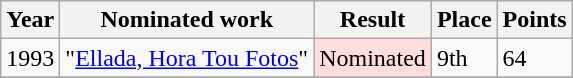<table class="wikitable">
<tr>
<th>Year</th>
<th>Nominated work</th>
<th>Result</th>
<th>Place</th>
<th>Points</th>
</tr>
<tr>
<td>1993</td>
<td>"<a href='#'>Ellada, Hora Tou Fotos</a>"</td>
<td style="background: #ffdddd">Nominated</td>
<td>9th</td>
<td>64</td>
</tr>
<tr>
</tr>
</table>
